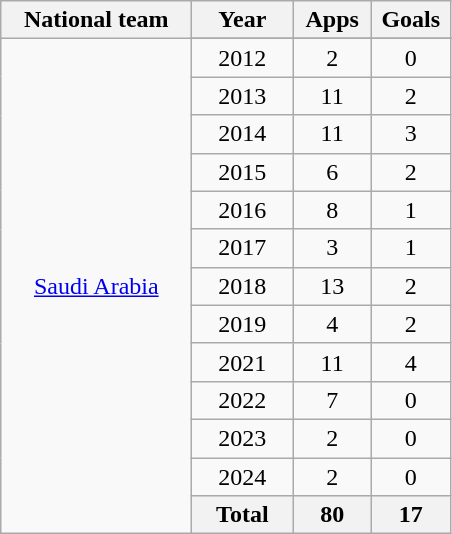<table class="wikitable" style="text-align: center;">
<tr>
<th width="120">National team</th>
<th width="60">Year</th>
<th width="45">Apps</th>
<th width="45">Goals</th>
</tr>
<tr>
<td rowspan=14><a href='#'>Saudi Arabia</a></td>
</tr>
<tr>
<td>2012</td>
<td>2</td>
<td>0</td>
</tr>
<tr>
<td>2013</td>
<td>11</td>
<td>2</td>
</tr>
<tr>
<td>2014</td>
<td>11</td>
<td>3</td>
</tr>
<tr>
<td>2015</td>
<td>6</td>
<td>2</td>
</tr>
<tr>
<td>2016</td>
<td>8</td>
<td>1</td>
</tr>
<tr>
<td>2017</td>
<td>3</td>
<td>1</td>
</tr>
<tr>
<td>2018</td>
<td>13</td>
<td>2</td>
</tr>
<tr>
<td>2019</td>
<td>4</td>
<td>2</td>
</tr>
<tr>
<td>2021</td>
<td>11</td>
<td>4</td>
</tr>
<tr>
<td>2022</td>
<td>7</td>
<td>0</td>
</tr>
<tr>
<td>2023</td>
<td>2</td>
<td>0</td>
</tr>
<tr>
<td>2024</td>
<td>2</td>
<td>0</td>
</tr>
<tr>
<th>Total</th>
<th>80</th>
<th>17</th>
</tr>
</table>
